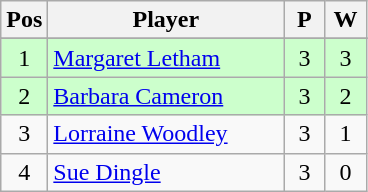<table class="wikitable">
<tr>
<th width=20>Pos</th>
<th width=150>Player</th>
<th width=20>P</th>
<th width=20>W</th>
</tr>
<tr>
</tr>
<tr align=center style="background: #ccffcc;">
<td>1</td>
<td align="left"> <a href='#'>Margaret Letham</a></td>
<td>3</td>
<td>3</td>
</tr>
<tr align=center style="background: #ccffcc;">
<td>2</td>
<td align="left"> <a href='#'>Barbara Cameron</a></td>
<td>3</td>
<td>2</td>
</tr>
<tr align=center>
<td>3</td>
<td align="left"> <a href='#'>Lorraine Woodley</a></td>
<td>3</td>
<td>1</td>
</tr>
<tr align=center>
<td>4</td>
<td align="left"> <a href='#'>Sue Dingle</a></td>
<td>3</td>
<td>0</td>
</tr>
</table>
